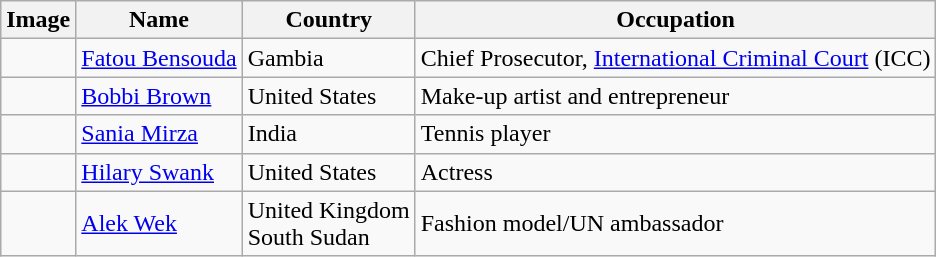<table class="wikitable sortable">
<tr>
<th>Image</th>
<th>Name</th>
<th>Country</th>
<th>Occupation</th>
</tr>
<tr>
<td></td>
<td><a href='#'>Fatou Bensouda</a></td>
<td>Gambia</td>
<td>Chief Prosecutor, <a href='#'>International Criminal Court</a> (ICC)</td>
</tr>
<tr>
<td></td>
<td><a href='#'>Bobbi Brown</a></td>
<td>United States</td>
<td>Make-up artist and entrepreneur</td>
</tr>
<tr>
<td></td>
<td><a href='#'>Sania Mirza</a></td>
<td>India</td>
<td>Tennis player</td>
</tr>
<tr>
<td></td>
<td><a href='#'>Hilary Swank</a></td>
<td>United States</td>
<td>Actress</td>
</tr>
<tr>
<td></td>
<td><a href='#'>Alek Wek</a></td>
<td>United Kingdom<br>South Sudan</td>
<td>Fashion model/UN ambassador</td>
</tr>
</table>
